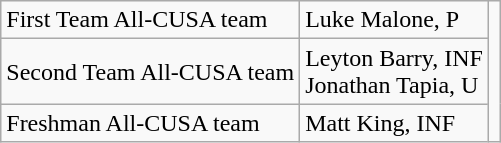<table class="wikitable">
<tr>
<td>First Team All-CUSA team</td>
<td>Luke Malone, P</td>
<td rowspan=3></td>
</tr>
<tr>
<td>Second Team All-CUSA team</td>
<td>Leyton Barry, INF<br>Jonathan Tapia, U</td>
</tr>
<tr>
<td>Freshman All-CUSA team</td>
<td>Matt King, INF</td>
</tr>
</table>
